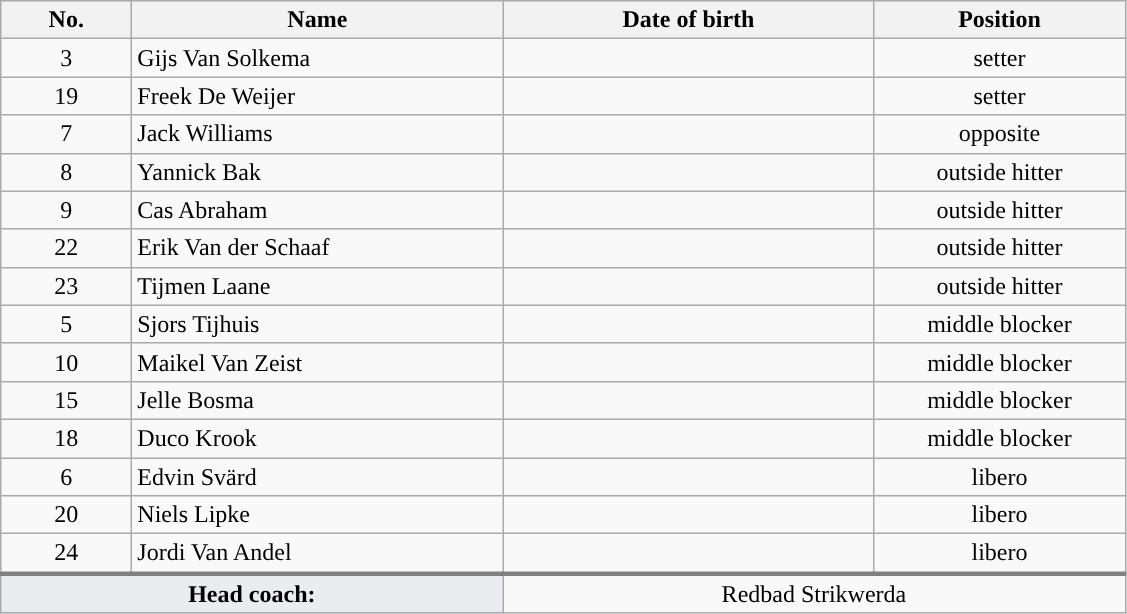<table class="wikitable sortable" style="font-size:100%; text-align:center;">
<tr>
<th style="width:5em">No.</th>
<th style="width:15em">Name</th>
<th style="width:15em">Date of birth</th>
<th style="width:10em">Position</th>
</tr>
<tr>
<td>3</td>
<td align=left> Gijs Van Solkema</td>
<td align=right></td>
<td>setter</td>
</tr>
<tr>
<td>19</td>
<td align=left> Freek De Weijer</td>
<td align=right></td>
<td>setter</td>
</tr>
<tr>
<td>7</td>
<td align=left> Jack Williams</td>
<td align=right></td>
<td>opposite</td>
</tr>
<tr>
<td>8</td>
<td align=left> Yannick Bak</td>
<td align=right></td>
<td>outside hitter</td>
</tr>
<tr>
<td>9</td>
<td align=left> Cas Abraham</td>
<td align=right></td>
<td>outside hitter</td>
</tr>
<tr>
<td>22</td>
<td align=left> Erik Van der Schaaf</td>
<td align=right></td>
<td>outside hitter</td>
</tr>
<tr>
<td>23</td>
<td align=left> Tijmen Laane</td>
<td align=right></td>
<td>outside hitter</td>
</tr>
<tr>
<td>5</td>
<td align=left> Sjors Tijhuis</td>
<td align=right></td>
<td>middle blocker</td>
</tr>
<tr>
<td>10</td>
<td align=left> Maikel Van Zeist</td>
<td align=right></td>
<td>middle blocker</td>
</tr>
<tr>
<td>15</td>
<td align=left> Jelle Bosma</td>
<td align=right></td>
<td>middle blocker</td>
</tr>
<tr>
<td>18</td>
<td align=left> Duco Krook</td>
<td align=right></td>
<td>middle blocker</td>
</tr>
<tr>
<td>6</td>
<td align=left> Edvin Svärd</td>
<td align=right></td>
<td>libero</td>
</tr>
<tr>
<td>20</td>
<td align=left> Niels Lipke</td>
<td align=right></td>
<td>libero</td>
</tr>
<tr>
<td>24</td>
<td align=left> Jordi Van Andel</td>
<td align=right></td>
<td>libero</td>
</tr>
<tr class="sortbottom" style="border-top: 3px solid grey">
<td colspan=2 style="background:#EAECF0"><strong>Head coach:</strong></td>
<td colspan=3> Redbad Strikwerda</td>
</tr>
</table>
